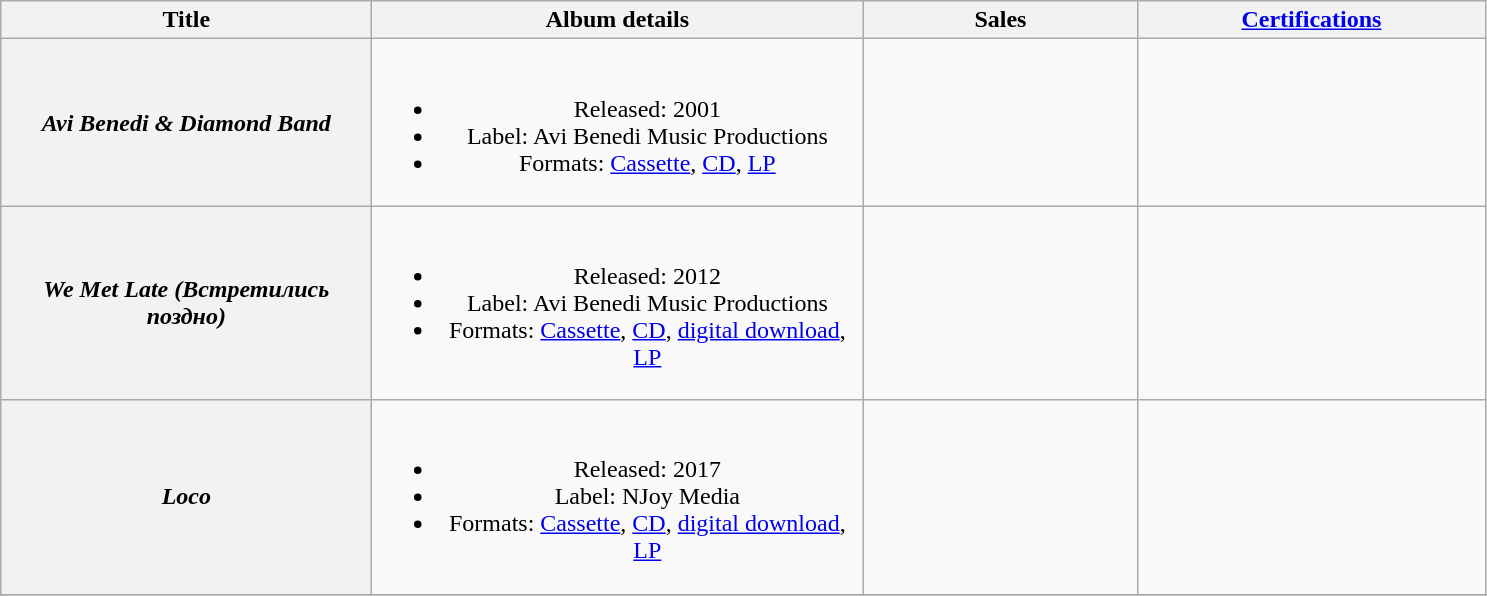<table class="wikitable plainrowheaders" style="text-align:center;">
<tr>
<th scope="col" rowspan="1" style="width: 15em;">Title</th>
<th scope="col" rowspan="1" style="width: 20em;">Album details</th>
<th scope="col" rowspan="1" style="width: 11em;">Sales</th>
<th scope="col" rowspan="1" style="width: 14em;"><a href='#'>Certifications</a></th>
</tr>
<tr>
<th scope="row"><em>Avi Benedi & Diamond Band</em></th>
<td><br><ul><li>Released: 2001</li><li>Label: Avi Benedi Music Productions</li><li>Formats: <a href='#'>Cassette</a>, <a href='#'>CD</a>, <a href='#'>LP</a></li></ul></td>
<td></td>
<td></td>
</tr>
<tr>
<th scope="row"><em>We Met Late (Встретились поздно)</em></th>
<td><br><ul><li>Released: 2012</li><li>Label: Avi Benedi Music Productions</li><li>Formats: <a href='#'>Cassette</a>, <a href='#'>CD</a>, <a href='#'>digital download</a>, <a href='#'>LP</a></li></ul></td>
<td></td>
<td></td>
</tr>
<tr>
<th scope="row"><em>Loco</em></th>
<td><br><ul><li>Released: 2017</li><li>Label: NJoy Media</li><li>Formats: <a href='#'>Cassette</a>, <a href='#'>CD</a>, <a href='#'>digital download</a>, <a href='#'>LP</a></li></ul></td>
<td></td>
<td></td>
</tr>
<tr>
</tr>
</table>
